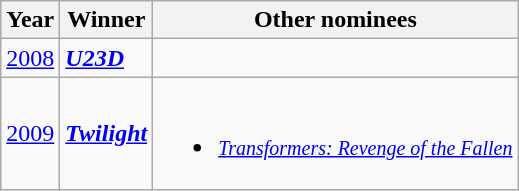<table class="wikitable">
<tr>
<th>Year</th>
<th>Winner</th>
<th>Other nominees</th>
</tr>
<tr>
<td><a href='#'>2008</a></td>
<td><strong><em><a href='#'>U23D</a></em></strong></td>
<td></td>
</tr>
<tr>
<td><a href='#'>2009</a></td>
<td><strong><em><a href='#'>Twilight</a></em></strong></td>
<td><br><ul><li><small><em><a href='#'>Transformers: Revenge of the Fallen</a></em></small></li></ul></td>
</tr>
</table>
